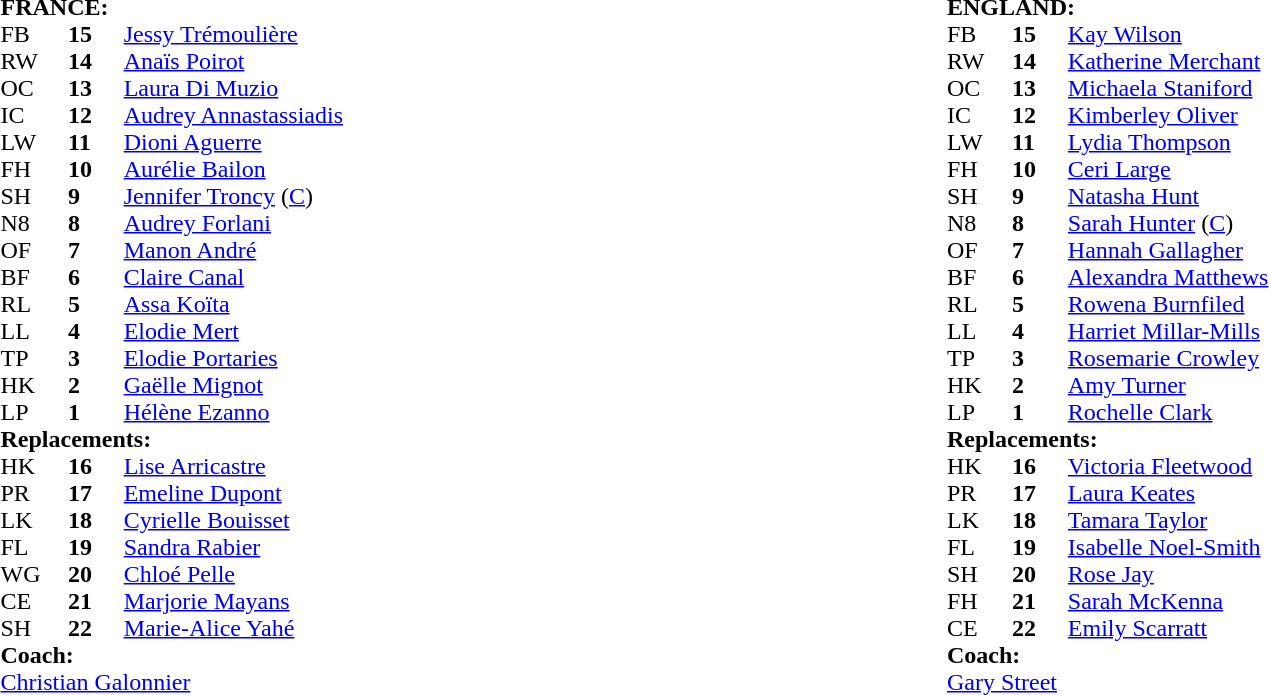<table style="width:100%">
<tr>
<td width="50%"><br><table cellspacing="0" cellpadding="0">
<tr>
<td colspan="4"><strong>FRANCE:</strong></td>
</tr>
<tr>
<th width="3%"></th>
<th width="3%"></th>
<th width="22%"></th>
<th width="22%"></th>
</tr>
<tr>
<td>FB</td>
<td><strong>15</strong></td>
<td><a href='#'>Jessy Trémoulière</a></td>
</tr>
<tr>
<td>RW</td>
<td><strong>14</strong></td>
<td><a href='#'>Anaïs Poirot</a></td>
<td></td>
</tr>
<tr>
<td>OC</td>
<td><strong>13</strong></td>
<td><a href='#'>Laura Di Muzio</a></td>
</tr>
<tr>
<td>IC</td>
<td><strong>12</strong></td>
<td><a href='#'>Audrey Annastassiadis</a></td>
<td></td>
</tr>
<tr>
<td>LW</td>
<td><strong>11</strong></td>
<td><a href='#'>Dioni Aguerre</a></td>
</tr>
<tr>
<td>FH</td>
<td><strong>10</strong></td>
<td><a href='#'>Aurélie Bailon</a></td>
</tr>
<tr>
<td>SH</td>
<td><strong>9</strong></td>
<td><a href='#'>Jennifer Troncy</a> (<a href='#'>C</a>)</td>
<td></td>
</tr>
<tr>
<td>N8</td>
<td><strong>8</strong></td>
<td><a href='#'>Audrey Forlani</a></td>
</tr>
<tr>
<td>OF</td>
<td><strong>7</strong></td>
<td><a href='#'>Manon André</a></td>
</tr>
<tr>
<td>BF</td>
<td><strong>6</strong></td>
<td><a href='#'>Claire Canal</a></td>
<td></td>
</tr>
<tr>
<td>RL</td>
<td><strong>5</strong></td>
<td><a href='#'>Assa Koïta</a></td>
</tr>
<tr>
<td>LL</td>
<td><strong>4</strong></td>
<td><a href='#'>Elodie Mert</a></td>
<td></td>
</tr>
<tr>
<td>TP</td>
<td><strong>3</strong></td>
<td><a href='#'>Elodie Portaries</a></td>
<td></td>
</tr>
<tr>
<td>HK</td>
<td><strong>2</strong></td>
<td><a href='#'>Gaëlle Mignot</a></td>
</tr>
<tr>
<td>LP</td>
<td><strong>1</strong></td>
<td><a href='#'>Hélène Ezanno</a></td>
<td></td>
</tr>
<tr>
<td colspan=4><strong>Replacements:</strong></td>
</tr>
<tr>
<td>HK</td>
<td><strong>16</strong></td>
<td><a href='#'>Lise Arricastre</a></td>
<td></td>
</tr>
<tr>
<td>PR</td>
<td><strong>17</strong></td>
<td><a href='#'>Emeline Dupont</a></td>
<td></td>
</tr>
<tr>
<td>LK</td>
<td><strong>18</strong></td>
<td><a href='#'>Cyrielle Bouisset</a></td>
<td></td>
</tr>
<tr>
<td>FL</td>
<td><strong>19</strong></td>
<td><a href='#'>Sandra Rabier</a></td>
<td></td>
</tr>
<tr>
<td>WG</td>
<td><strong>20</strong></td>
<td><a href='#'>Chloé Pelle</a></td>
<td></td>
</tr>
<tr>
<td>CE</td>
<td><strong>21</strong></td>
<td><a href='#'>Marjorie Mayans</a></td>
<td></td>
</tr>
<tr>
<td>SH</td>
<td><strong>22</strong></td>
<td><a href='#'>Marie-Alice Yahé</a></td>
<td></td>
</tr>
<tr>
<td colspan="4"><strong>Coach:</strong></td>
</tr>
<tr>
<td colspan="4"> <a href='#'>Christian Galonnier</a></td>
</tr>
<tr>
</tr>
</table>
</td>
<td width="50%"><br><table cellspacing="0" cellpadding="0">
<tr>
<td colspan="4"><strong>ENGLAND:</strong></td>
</tr>
<tr>
<th width="3%"></th>
<th width="3%"></th>
<th width="22%"></th>
<th width="22%"></th>
</tr>
<tr>
<td>FB</td>
<td><strong>15</strong></td>
<td><a href='#'>Kay Wilson</a></td>
</tr>
<tr>
<td>RW</td>
<td><strong>14</strong></td>
<td><a href='#'>Katherine Merchant</a></td>
</tr>
<tr>
<td>OC</td>
<td><strong>13</strong></td>
<td><a href='#'>Michaela Staniford</a></td>
</tr>
<tr>
<td>IC</td>
<td><strong>12</strong></td>
<td><a href='#'>Kimberley Oliver</a></td>
<td></td>
</tr>
<tr>
<td>LW</td>
<td><strong>11</strong></td>
<td><a href='#'>Lydia Thompson</a></td>
<td></td>
</tr>
<tr>
<td>FH</td>
<td><strong>10</strong></td>
<td><a href='#'>Ceri Large</a></td>
</tr>
<tr>
<td>SH</td>
<td><strong>9</strong></td>
<td><a href='#'>Natasha Hunt</a></td>
<td></td>
</tr>
<tr>
<td>N8</td>
<td><strong>8</strong></td>
<td><a href='#'>Sarah Hunter</a> (<a href='#'>C</a>)</td>
<td></td>
</tr>
<tr>
<td>OF</td>
<td><strong>7</strong></td>
<td><a href='#'>Hannah Gallagher</a></td>
</tr>
<tr>
<td>BF</td>
<td><strong>6</strong></td>
<td><a href='#'>Alexandra Matthews</a></td>
<td></td>
</tr>
<tr>
<td>RL</td>
<td><strong>5</strong></td>
<td><a href='#'>Rowena Burnfiled</a></td>
</tr>
<tr>
<td>LL</td>
<td><strong>4</strong></td>
<td><a href='#'>Harriet Millar-Mills</a></td>
</tr>
<tr>
<td>TP</td>
<td><strong>3</strong></td>
<td><a href='#'>Rosemarie Crowley</a></td>
</tr>
<tr>
<td>HK</td>
<td><strong>2</strong></td>
<td><a href='#'>Amy Turner</a></td>
<td></td>
</tr>
<tr>
<td>LP</td>
<td><strong>1</strong></td>
<td><a href='#'>Rochelle Clark</a></td>
<td></td>
</tr>
<tr>
<td colspan=4><strong>Replacements:</strong></td>
</tr>
<tr>
<td>HK</td>
<td><strong>16</strong></td>
<td><a href='#'>Victoria Fleetwood</a></td>
<td></td>
</tr>
<tr>
<td>PR</td>
<td><strong>17</strong></td>
<td><a href='#'>Laura Keates</a></td>
<td></td>
</tr>
<tr>
<td>LK</td>
<td><strong>18</strong></td>
<td><a href='#'>Tamara Taylor</a></td>
<td></td>
</tr>
<tr>
<td>FL</td>
<td><strong>19</strong></td>
<td><a href='#'>Isabelle Noel-Smith</a></td>
<td></td>
</tr>
<tr>
<td>SH</td>
<td><strong>20</strong></td>
<td><a href='#'>Rose Jay</a></td>
<td></td>
</tr>
<tr>
<td>FH</td>
<td><strong>21</strong></td>
<td><a href='#'>Sarah McKenna</a></td>
<td></td>
</tr>
<tr>
<td>CE</td>
<td><strong>22</strong></td>
<td><a href='#'>Emily Scarratt</a></td>
</tr>
<tr>
<td colspan="4"><strong>Coach:</strong></td>
</tr>
<tr>
<td colspan="4"> <a href='#'>Gary Street</a></td>
</tr>
<tr>
</tr>
</table>
</td>
</tr>
</table>
